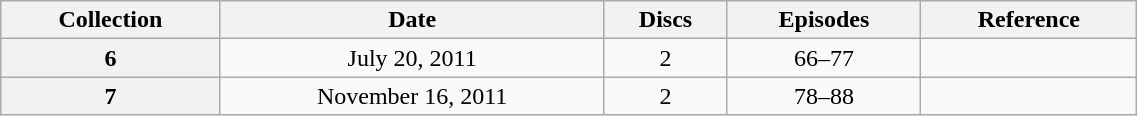<table class="wikitable" style="text-align: center; width: 60%;">
<tr>
<th scope="col" 175px;>Collection</th>
<th scope="col" 125px;>Date</th>
<th scope="col">Discs</th>
<th scope="col">Episodes</th>
<th scope="col">Reference</th>
</tr>
<tr>
<th scope="row">6</th>
<td>July 20, 2011</td>
<td>2</td>
<td>66–77</td>
<td></td>
</tr>
<tr>
<th scope="row">7</th>
<td>November 16, 2011</td>
<td>2</td>
<td>78–88</td>
<td></td>
</tr>
</table>
